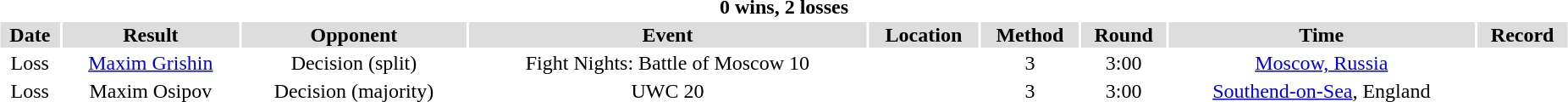<table class="toccolours" width=98% style="clear:both; margin:1.5em auto; text-align:center;">
<tr>
<th colspan=9><strong>0 wins, 2 losses</strong></th>
</tr>
<tr bgcolor="#dddddd">
<th>Date</th>
<th>Result</th>
<th>Opponent</th>
<th>Event</th>
<th>Location</th>
<th>Method</th>
<th>Round</th>
<th>Time</th>
<th>Record</th>
</tr>
<tr>
<td>Loss</td>
<td><a href='#'>Maxim Grishin</a></td>
<td>Decision (split)</td>
<td>Fight Nights: Battle of Moscow 10</td>
<td></td>
<td align="center">3</td>
<td align="center">3:00</td>
<td><a href='#'>Moscow, Russia</a></td>
<td></td>
</tr>
<tr>
<td>Loss</td>
<td>Maxim Osipov</td>
<td>Decision (majority)</td>
<td>UWC 20</td>
<td></td>
<td align="center">3</td>
<td align="center">3:00</td>
<td><a href='#'>Southend-on-Sea</a>, England</td>
<td></td>
</tr>
<tr>
</tr>
</table>
